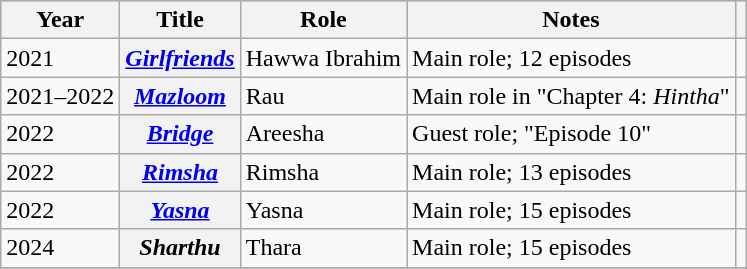<table class="wikitable sortable plainrowheaders">
<tr style="background:#ccc; text-align:center;">
<th scope="col">Year</th>
<th scope="col">Title</th>
<th scope="col">Role</th>
<th scope="col">Notes</th>
<th scope="col" class="unsortable"></th>
</tr>
<tr>
<td>2021</td>
<th scope="row"><em><a href='#'>Girlfriends</a></em></th>
<td>Hawwa Ibrahim</td>
<td>Main role; 12 episodes</td>
<td style="text-align: center;"></td>
</tr>
<tr>
<td>2021–2022</td>
<th scope="row"><em><a href='#'>Mazloom</a></em></th>
<td>Rau</td>
<td>Main role in "Chapter 4: <em>Hintha</em>"</td>
<td style="text-align: center;"></td>
</tr>
<tr>
<td>2022</td>
<th scope="row"><em><a href='#'>Bridge</a></em></th>
<td>Areesha</td>
<td>Guest role; "Episode 10"</td>
<td style="text-align: center;"></td>
</tr>
<tr>
<td>2022</td>
<th scope="row"><em><a href='#'>Rimsha</a></em></th>
<td>Rimsha</td>
<td>Main role; 13 episodes</td>
<td style="text-align: center;"></td>
</tr>
<tr>
<td>2022</td>
<th scope="row"><em><a href='#'>Yasna</a></em></th>
<td>Yasna</td>
<td>Main role; 15 episodes</td>
<td style="text-align: center;"></td>
</tr>
<tr>
<td>2024</td>
<th scope="row"><em>Sharthu</em></th>
<td>Thara</td>
<td>Main role; 15 episodes</td>
<td style="text-align: center;"></td>
</tr>
<tr>
</tr>
</table>
